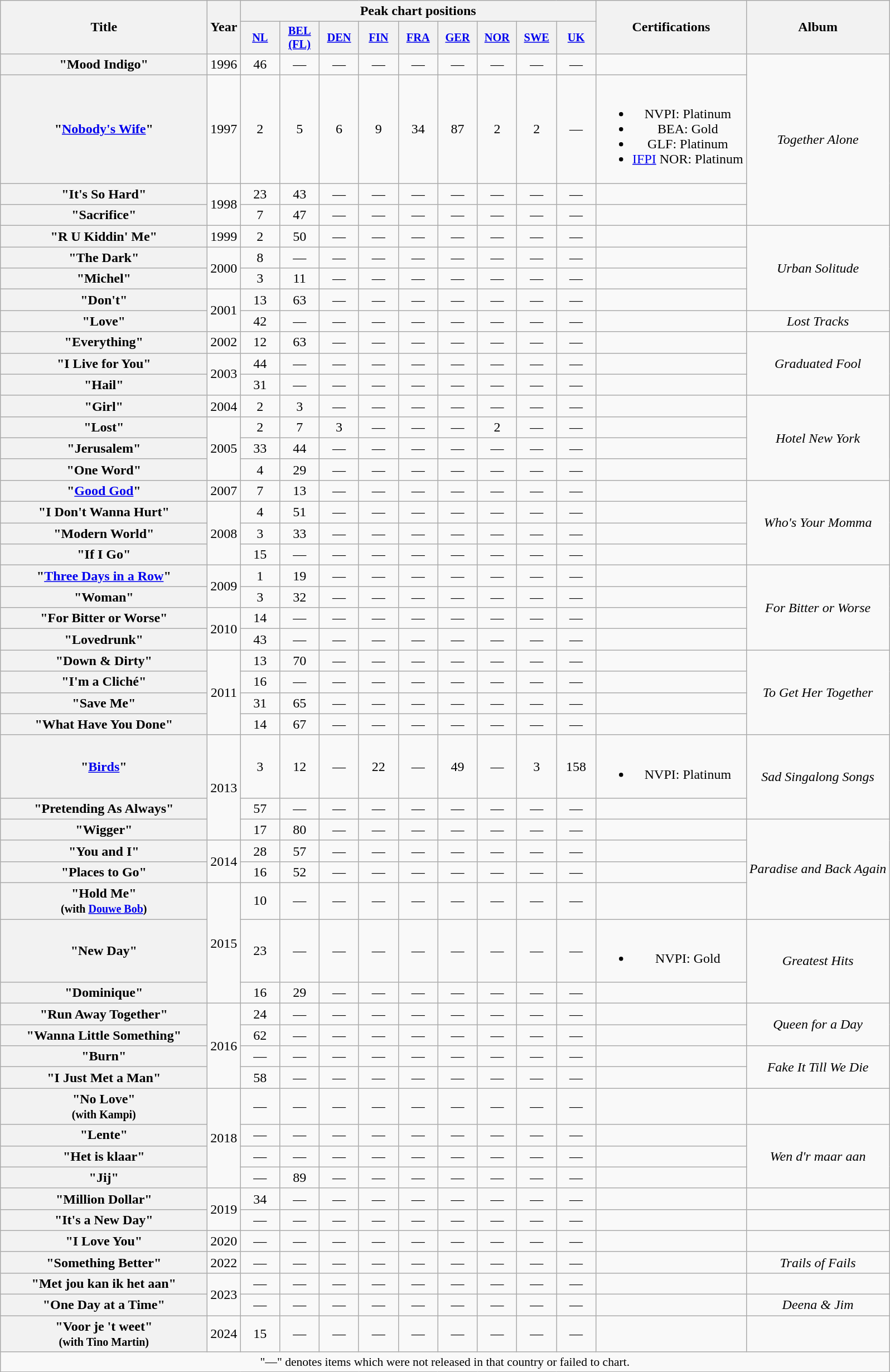<table class="wikitable plainrowheaders" style="text-align:center;">
<tr>
<th scope="col" rowspan="2" style="width:15em;">Title</th>
<th scope="col" rowspan="2" style="width:1em;">Year</th>
<th scope="col" colspan="9">Peak chart positions</th>
<th scope="col" rowspan="2">Certifications</th>
<th scope="col" rowspan="2">Album</th>
</tr>
<tr>
<th scope="col" style="width:3em;font-size:85%;"><a href='#'>NL</a><br></th>
<th scope="col" style="width:3em;font-size:85%;"><a href='#'>BEL<br>(FL)</a><br></th>
<th scope="col" style="width:3em;font-size:85%;"><a href='#'>DEN</a><br></th>
<th scope="col" style="width:3em;font-size:85%;"><a href='#'>FIN</a><br></th>
<th scope="col" style="width:3em;font-size:85%;"><a href='#'>FRA</a><br></th>
<th scope="col" style="width:3em;font-size:85%;"><a href='#'>GER</a><br></th>
<th scope="col" style="width:3em;font-size:85%;"><a href='#'>NOR</a><br></th>
<th scope="col" style="width:3em;font-size:85%;"><a href='#'>SWE</a><br></th>
<th scope="col" style="width:3em;font-size:85%;"><a href='#'>UK</a><br></th>
</tr>
<tr>
<th scope="row">"Mood Indigo"</th>
<td>1996</td>
<td>46</td>
<td>—</td>
<td>—</td>
<td>—</td>
<td>—</td>
<td>—</td>
<td>—</td>
<td>—</td>
<td>—</td>
<td></td>
<td rowspan="4"><em>Together Alone</em></td>
</tr>
<tr>
<th scope="row">"<a href='#'>Nobody's Wife</a>"</th>
<td>1997</td>
<td>2</td>
<td>5</td>
<td>6</td>
<td>9</td>
<td>34</td>
<td>87</td>
<td>2</td>
<td>2</td>
<td>—</td>
<td><br><ul><li>NVPI: Platinum</li><li>BEA: Gold</li><li>GLF: Platinum</li><li><a href='#'>IFPI</a> NOR: Platinum</li></ul></td>
</tr>
<tr>
<th scope="row">"It's So Hard"</th>
<td rowspan="2">1998</td>
<td>23</td>
<td>43</td>
<td>—</td>
<td>—</td>
<td>—</td>
<td>—</td>
<td>—</td>
<td>—</td>
<td>—</td>
<td></td>
</tr>
<tr>
<th scope="row">"Sacrifice"</th>
<td>7</td>
<td>47</td>
<td>—</td>
<td>—</td>
<td>—</td>
<td>—</td>
<td>—</td>
<td>—</td>
<td>—</td>
<td></td>
</tr>
<tr>
<th scope="row">"R U Kiddin' Me"</th>
<td>1999</td>
<td>2</td>
<td>50</td>
<td>—</td>
<td>—</td>
<td>—</td>
<td>—</td>
<td>—</td>
<td>—</td>
<td>—</td>
<td></td>
<td rowspan="4"><em>Urban Solitude</em></td>
</tr>
<tr>
<th scope="row">"The Dark"</th>
<td rowspan="2">2000</td>
<td>8</td>
<td>—</td>
<td>—</td>
<td>—</td>
<td>—</td>
<td>—</td>
<td>—</td>
<td>—</td>
<td>—</td>
<td></td>
</tr>
<tr>
<th scope="row">"Michel"</th>
<td>3</td>
<td>11</td>
<td>—</td>
<td>—</td>
<td>—</td>
<td>—</td>
<td>—</td>
<td>—</td>
<td>—</td>
<td></td>
</tr>
<tr>
<th scope="row">"Don't"</th>
<td rowspan="2">2001</td>
<td>13</td>
<td>63</td>
<td>—</td>
<td>—</td>
<td>—</td>
<td>—</td>
<td>—</td>
<td>—</td>
<td>—</td>
<td></td>
</tr>
<tr>
<th scope="row">"Love"</th>
<td>42</td>
<td>—</td>
<td>—</td>
<td>—</td>
<td>—</td>
<td>—</td>
<td>—</td>
<td>—</td>
<td>—</td>
<td></td>
<td><em>Lost Tracks</em></td>
</tr>
<tr>
<th scope="row">"Everything"</th>
<td>2002</td>
<td>12</td>
<td>63</td>
<td>—</td>
<td>—</td>
<td>—</td>
<td>—</td>
<td>—</td>
<td>—</td>
<td>—</td>
<td></td>
<td rowspan="3"><em>Graduated Fool</em></td>
</tr>
<tr>
<th scope="row">"I Live for You"</th>
<td rowspan="2">2003</td>
<td>44</td>
<td>—</td>
<td>—</td>
<td>—</td>
<td>—</td>
<td>—</td>
<td>—</td>
<td>—</td>
<td>—</td>
<td></td>
</tr>
<tr>
<th scope="row">"Hail"</th>
<td>31</td>
<td>—</td>
<td>—</td>
<td>—</td>
<td>—</td>
<td>—</td>
<td>—</td>
<td>—</td>
<td>—</td>
<td></td>
</tr>
<tr>
<th scope="row">"Girl"</th>
<td>2004</td>
<td>2</td>
<td>3</td>
<td>—</td>
<td>—</td>
<td>—</td>
<td>—</td>
<td>—</td>
<td>—</td>
<td>—</td>
<td></td>
<td rowspan="4"><em>Hotel New York</em></td>
</tr>
<tr>
<th scope="row">"Lost"</th>
<td rowspan="3">2005</td>
<td>2</td>
<td>7</td>
<td>3</td>
<td>—</td>
<td>—</td>
<td>—</td>
<td>2</td>
<td>—</td>
<td>—</td>
<td></td>
</tr>
<tr>
<th scope="row">"Jerusalem"</th>
<td>33</td>
<td>44</td>
<td>—</td>
<td>—</td>
<td>—</td>
<td>—</td>
<td>—</td>
<td>—</td>
<td>—</td>
<td></td>
</tr>
<tr>
<th scope="row">"One Word"</th>
<td>4</td>
<td>29</td>
<td>—</td>
<td>—</td>
<td>—</td>
<td>—</td>
<td>—</td>
<td>—</td>
<td>—</td>
<td></td>
</tr>
<tr>
<th scope="row">"<a href='#'>Good God</a>"</th>
<td>2007</td>
<td>7</td>
<td>13</td>
<td>—</td>
<td>—</td>
<td>—</td>
<td>—</td>
<td>—</td>
<td>—</td>
<td>—</td>
<td></td>
<td rowspan="4"><em>Who's Your Momma</em></td>
</tr>
<tr>
<th scope="row">"I Don't Wanna Hurt"</th>
<td rowspan="3">2008</td>
<td>4</td>
<td>51</td>
<td>—</td>
<td>—</td>
<td>—</td>
<td>—</td>
<td>—</td>
<td>—</td>
<td>—</td>
<td></td>
</tr>
<tr>
<th scope="row">"Modern World"</th>
<td>3</td>
<td>33</td>
<td>—</td>
<td>—</td>
<td>—</td>
<td>—</td>
<td>—</td>
<td>—</td>
<td>—</td>
<td></td>
</tr>
<tr>
<th scope="row">"If I Go"</th>
<td>15</td>
<td>—</td>
<td>—</td>
<td>—</td>
<td>—</td>
<td>—</td>
<td>—</td>
<td>—</td>
<td>—</td>
<td></td>
</tr>
<tr>
<th scope="row">"<a href='#'>Three Days in a Row</a>"</th>
<td rowspan="2">2009</td>
<td>1</td>
<td>19</td>
<td>—</td>
<td>—</td>
<td>—</td>
<td>—</td>
<td>—</td>
<td>—</td>
<td>—</td>
<td></td>
<td rowspan="4"><em>For Bitter or Worse</em></td>
</tr>
<tr>
<th scope="row">"Woman"</th>
<td>3</td>
<td>32</td>
<td>—</td>
<td>—</td>
<td>—</td>
<td>—</td>
<td>—</td>
<td>—</td>
<td>—</td>
<td></td>
</tr>
<tr>
<th scope="row">"For Bitter or Worse"</th>
<td rowspan="2">2010</td>
<td>14</td>
<td>—</td>
<td>—</td>
<td>—</td>
<td>—</td>
<td>—</td>
<td>—</td>
<td>—</td>
<td>—</td>
<td></td>
</tr>
<tr>
<th scope="row">"Lovedrunk"</th>
<td>43</td>
<td>—</td>
<td>—</td>
<td>—</td>
<td>—</td>
<td>—</td>
<td>—</td>
<td>—</td>
<td>—</td>
<td></td>
</tr>
<tr>
<th scope="row">"Down & Dirty"</th>
<td rowspan="4">2011</td>
<td>13</td>
<td>70</td>
<td>—</td>
<td>—</td>
<td>—</td>
<td>—</td>
<td>—</td>
<td>—</td>
<td>—</td>
<td></td>
<td rowspan="4"><em>To Get Her Together</em></td>
</tr>
<tr>
<th scope="row">"I'm a Cliché"</th>
<td>16</td>
<td>—</td>
<td>—</td>
<td>—</td>
<td>—</td>
<td>—</td>
<td>—</td>
<td>—</td>
<td>—</td>
<td></td>
</tr>
<tr>
<th scope="row">"Save Me"</th>
<td>31</td>
<td>65</td>
<td>—</td>
<td>—</td>
<td>—</td>
<td>—</td>
<td>—</td>
<td>—</td>
<td>—</td>
<td></td>
</tr>
<tr>
<th scope="row">"What Have You Done"</th>
<td>14</td>
<td>67</td>
<td>—</td>
<td>—</td>
<td>—</td>
<td>—</td>
<td>—</td>
<td>—</td>
<td>—</td>
<td></td>
</tr>
<tr>
<th scope="row">"<a href='#'>Birds</a>"</th>
<td rowspan="3">2013</td>
<td>3</td>
<td>12</td>
<td>—</td>
<td>22</td>
<td>—</td>
<td>49</td>
<td>—</td>
<td>3</td>
<td>158</td>
<td><br><ul><li>NVPI: Platinum</li></ul></td>
<td rowspan="2"><em>Sad Singalong Songs</em></td>
</tr>
<tr>
<th scope="row">"Pretending As Always"</th>
<td>57</td>
<td>—</td>
<td>—</td>
<td>—</td>
<td>—</td>
<td>—</td>
<td>—</td>
<td>—</td>
<td>—</td>
<td></td>
</tr>
<tr>
<th scope="row">"Wigger"</th>
<td>17</td>
<td>80</td>
<td>—</td>
<td>—</td>
<td>—</td>
<td>—</td>
<td>—</td>
<td>—</td>
<td>—</td>
<td></td>
<td rowspan="4"><em>Paradise and Back Again</em></td>
</tr>
<tr>
<th scope="row">"You and I"</th>
<td rowspan="2">2014</td>
<td>28</td>
<td>57</td>
<td>—</td>
<td>—</td>
<td>—</td>
<td>—</td>
<td>—</td>
<td>—</td>
<td>—</td>
<td></td>
</tr>
<tr>
<th scope="row">"Places to Go"</th>
<td>16</td>
<td>52</td>
<td>—</td>
<td>—</td>
<td>—</td>
<td>—</td>
<td>—</td>
<td>—</td>
<td>—</td>
<td></td>
</tr>
<tr>
<th scope="row">"Hold Me"<br><small>(with <a href='#'>Douwe Bob</a>)</small></th>
<td rowspan="3">2015</td>
<td>10</td>
<td>—</td>
<td>—</td>
<td>—</td>
<td>—</td>
<td>—</td>
<td>—</td>
<td>—</td>
<td>—</td>
<td></td>
</tr>
<tr>
<th scope="row">"New Day"</th>
<td>23</td>
<td>—</td>
<td>—</td>
<td>—</td>
<td>—</td>
<td>—</td>
<td>—</td>
<td>—</td>
<td>—</td>
<td><br><ul><li>NVPI: Gold</li></ul></td>
<td rowspan="2"><em>Greatest Hits</em></td>
</tr>
<tr>
<th scope="row">"Dominique"</th>
<td>16</td>
<td>29</td>
<td>—</td>
<td>—</td>
<td>—</td>
<td>—</td>
<td>—</td>
<td>—</td>
<td>—</td>
<td></td>
</tr>
<tr>
<th scope="row">"Run Away Together"</th>
<td rowspan="4">2016</td>
<td>24</td>
<td>—</td>
<td>—</td>
<td>—</td>
<td>—</td>
<td>—</td>
<td>—</td>
<td>—</td>
<td>—</td>
<td></td>
<td rowspan="2"><em>Queen for a Day</em></td>
</tr>
<tr>
<th scope="row">"Wanna Little Something"</th>
<td>62</td>
<td>—</td>
<td>—</td>
<td>—</td>
<td>—</td>
<td>—</td>
<td>—</td>
<td>—</td>
<td>—</td>
<td></td>
</tr>
<tr>
<th scope="row">"Burn"</th>
<td>—</td>
<td>—</td>
<td>—</td>
<td>—</td>
<td>—</td>
<td>—</td>
<td>—</td>
<td>—</td>
<td>—</td>
<td></td>
<td rowspan="2"><em>Fake It Till We Die</em></td>
</tr>
<tr>
<th scope="row">"I Just Met a Man"</th>
<td>58</td>
<td>—</td>
<td>—</td>
<td>—</td>
<td>—</td>
<td>—</td>
<td>—</td>
<td>—</td>
<td>—</td>
<td></td>
</tr>
<tr>
<th scope="row">"No Love"<br><small>(with Kampi)</small></th>
<td rowspan="4">2018</td>
<td>—</td>
<td>—</td>
<td>—</td>
<td>—</td>
<td>—</td>
<td>—</td>
<td>—</td>
<td>—</td>
<td>—</td>
<td></td>
<td></td>
</tr>
<tr>
<th scope="row">"Lente"</th>
<td>—</td>
<td>—</td>
<td>—</td>
<td>—</td>
<td>—</td>
<td>—</td>
<td>—</td>
<td>—</td>
<td>—</td>
<td></td>
<td rowspan="3"><em>Wen d'r maar aan</em></td>
</tr>
<tr>
<th scope="row">"Het is klaar"</th>
<td>—</td>
<td>—</td>
<td>—</td>
<td>—</td>
<td>—</td>
<td>—</td>
<td>—</td>
<td>—</td>
<td>—</td>
<td></td>
</tr>
<tr>
<th scope="row">"Jij"</th>
<td>—</td>
<td>89</td>
<td>—</td>
<td>—</td>
<td>—</td>
<td>—</td>
<td>—</td>
<td>—</td>
<td>—</td>
<td></td>
</tr>
<tr>
<th scope="row">"Million Dollar"</th>
<td rowspan="2">2019</td>
<td>34</td>
<td>—</td>
<td>—</td>
<td>—</td>
<td>—</td>
<td>—</td>
<td>—</td>
<td>—</td>
<td>—</td>
<td></td>
<td></td>
</tr>
<tr>
<th scope="row">"It's a New Day"</th>
<td>—</td>
<td>—</td>
<td>—</td>
<td>—</td>
<td>—</td>
<td>—</td>
<td>—</td>
<td>—</td>
<td>—</td>
<td></td>
<td></td>
</tr>
<tr>
<th scope="row">"I Love You"</th>
<td>2020</td>
<td>—</td>
<td>—</td>
<td>—</td>
<td>—</td>
<td>—</td>
<td>—</td>
<td>—</td>
<td>—</td>
<td>—</td>
<td></td>
<td></td>
</tr>
<tr>
<th scope="row">"Something Better"</th>
<td>2022</td>
<td>—</td>
<td>—</td>
<td>—</td>
<td>—</td>
<td>—</td>
<td>—</td>
<td>—</td>
<td>—</td>
<td>—</td>
<td></td>
<td><em>Trails of Fails</em></td>
</tr>
<tr>
<th scope="row">"Met jou kan ik het aan"</th>
<td rowspan="2">2023</td>
<td>—</td>
<td>—</td>
<td>—</td>
<td>—</td>
<td>—</td>
<td>—</td>
<td>—</td>
<td>—</td>
<td>—</td>
<td></td>
<td></td>
</tr>
<tr>
<th scope="row">"One Day at a Time"</th>
<td>—</td>
<td>—</td>
<td>—</td>
<td>—</td>
<td>—</td>
<td>—</td>
<td>—</td>
<td>—</td>
<td>—</td>
<td></td>
<td><em>Deena & Jim</em></td>
</tr>
<tr>
<th scope="row">"Voor je 't weet"<br><small>(with Tino Martin)</small></th>
<td>2024</td>
<td>15</td>
<td>—</td>
<td>—</td>
<td>—</td>
<td>—</td>
<td>—</td>
<td>—</td>
<td>—</td>
<td>—</td>
<td></td>
<td></td>
</tr>
<tr>
<td colspan="14" style="font-size:90%">"—" denotes items which were not released in that country or failed to chart.</td>
</tr>
</table>
